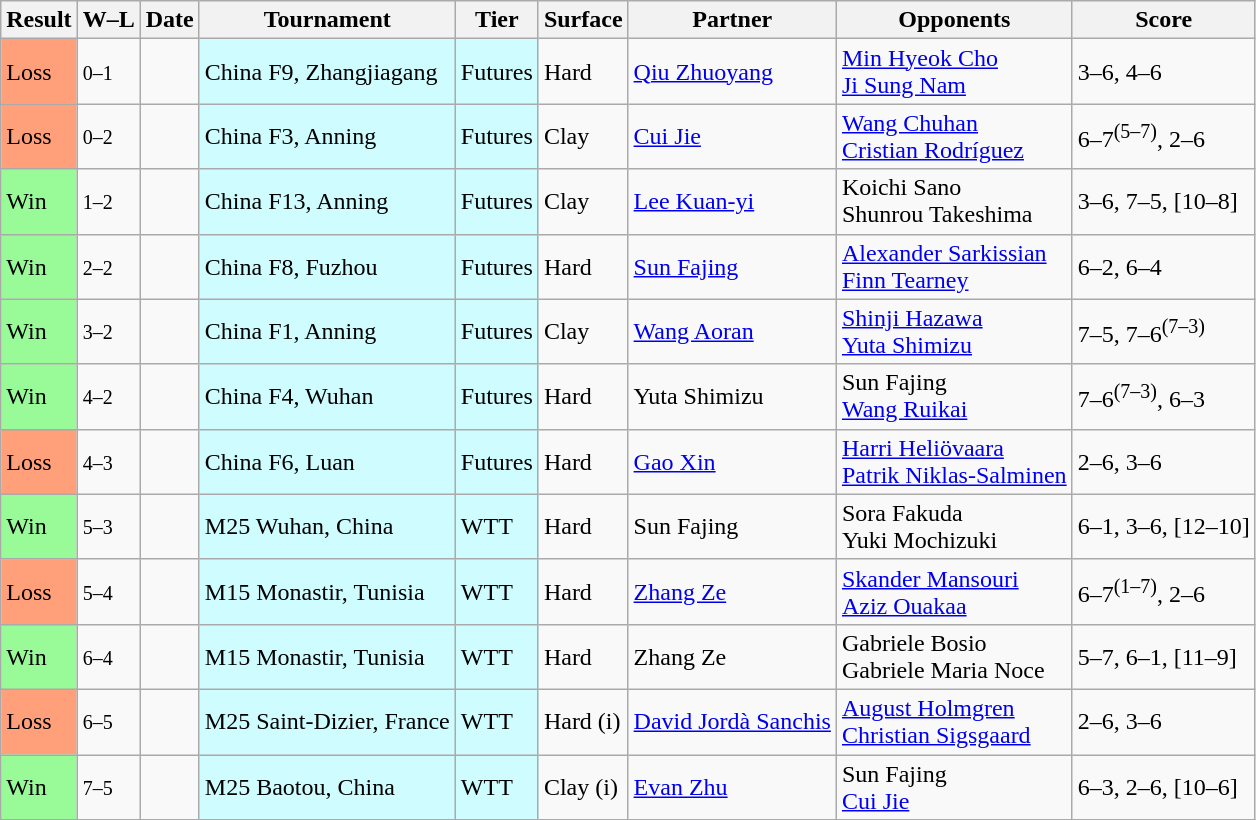<table class="sortable wikitable">
<tr>
<th>Result</th>
<th class=unsortable>W–L</th>
<th>Date</th>
<th>Tournament</th>
<th>Tier</th>
<th>Surface</th>
<th>Partner</th>
<th>Opponents</th>
<th class=unsortable>Score</th>
</tr>
<tr>
<td bgcolor=FFA07A>Loss</td>
<td><small>0–1</small></td>
<td></td>
<td style=background:#cffcff>China F9, Zhangjiagang</td>
<td style=background:#cffcff>Futures</td>
<td>Hard</td>
<td> <a href='#'>Qiu Zhuoyang</a></td>
<td> <a href='#'>Min Hyeok Cho</a> <br> <a href='#'>Ji Sung Nam</a></td>
<td>3–6, 4–6</td>
</tr>
<tr>
<td bgcolor=FFA07A>Loss</td>
<td><small>0–2</small></td>
<td></td>
<td style=background:#cffcff>China F3, Anning</td>
<td style=background:#cffcff>Futures</td>
<td>Clay</td>
<td> <a href='#'>Cui Jie</a></td>
<td> <a href='#'>Wang Chuhan</a> <br> <a href='#'>Cristian Rodríguez</a></td>
<td>6–7<sup>(5–7)</sup>, 2–6</td>
</tr>
<tr>
<td bgcolor=98FB98>Win</td>
<td><small>1–2</small></td>
<td></td>
<td style=background:#cffcff>China F13, Anning</td>
<td style=background:#cffcff>Futures</td>
<td>Clay</td>
<td> <a href='#'>Lee Kuan-yi</a></td>
<td> Koichi Sano <br> Shunrou Takeshima</td>
<td>3–6, 7–5, [10–8]</td>
</tr>
<tr>
<td bgcolor=98FB98>Win</td>
<td><small>2–2</small></td>
<td></td>
<td style=background:#cffcff>China F8, Fuzhou</td>
<td style=background:#cffcff>Futures</td>
<td>Hard</td>
<td> <a href='#'>Sun Fajing</a></td>
<td> <a href='#'>Alexander Sarkissian</a> <br> <a href='#'>Finn Tearney</a></td>
<td>6–2, 6–4</td>
</tr>
<tr>
<td bgcolor=98FB98>Win</td>
<td><small>3–2</small></td>
<td></td>
<td style=background:#cffcff>China F1, Anning</td>
<td style=background:#cffcff>Futures</td>
<td>Clay</td>
<td> <a href='#'>Wang Aoran</a></td>
<td> <a href='#'>Shinji Hazawa</a> <br> <a href='#'>Yuta Shimizu</a></td>
<td>7–5, 7–6<sup>(7–3)</sup></td>
</tr>
<tr>
<td bgcolor=98FB98>Win</td>
<td><small>4–2</small></td>
<td></td>
<td style=background:#cffcff>China F4, Wuhan</td>
<td style=background:#cffcff>Futures</td>
<td>Hard</td>
<td> Yuta Shimizu</td>
<td> Sun Fajing <br> <a href='#'>Wang Ruikai</a></td>
<td>7–6<sup>(7–3)</sup>, 6–3</td>
</tr>
<tr>
<td bgcolor=FFA07A>Loss</td>
<td><small>4–3</small></td>
<td></td>
<td style=background:#cffcff>China F6, Luan</td>
<td style=background:#cffcff>Futures</td>
<td>Hard</td>
<td> <a href='#'>Gao Xin</a></td>
<td> <a href='#'>Harri Heliövaara</a> <br> <a href='#'>Patrik Niklas-Salminen</a></td>
<td>2–6, 3–6</td>
</tr>
<tr>
<td bgcolor=98FB98>Win</td>
<td><small>5–3</small></td>
<td></td>
<td style=background:#cffcff>M25 Wuhan, China</td>
<td style=background:#cffcff>WTT</td>
<td>Hard</td>
<td> Sun Fajing</td>
<td> Sora Fakuda <br> Yuki Mochizuki</td>
<td>6–1, 3–6, [12–10]</td>
</tr>
<tr>
<td bgcolor=FFA07A>Loss</td>
<td><small>5–4</small></td>
<td></td>
<td style=background:#cffcff>M15 Monastir, Tunisia</td>
<td style=background:#cffcff>WTT</td>
<td>Hard</td>
<td> <a href='#'>Zhang Ze</a></td>
<td> <a href='#'>Skander Mansouri</a> <br> <a href='#'>Aziz Ouakaa</a></td>
<td>6–7<sup>(1–7)</sup>, 2–6</td>
</tr>
<tr>
<td bgcolor=98FB98>Win</td>
<td><small>6–4</small></td>
<td></td>
<td style=background:#cffcff>M15 Monastir, Tunisia</td>
<td style=background:#cffcff>WTT</td>
<td>Hard</td>
<td> Zhang Ze</td>
<td> Gabriele Bosio <br> Gabriele Maria Noce</td>
<td>5–7, 6–1, [11–9]</td>
</tr>
<tr>
<td bgcolor=FFA07A>Loss</td>
<td><small>6–5</small></td>
<td></td>
<td style="background:#cffcff;">M25 Saint-Dizier, France</td>
<td style="background:#cffcff;">WTT</td>
<td>Hard (i)</td>
<td> <a href='#'>David Jordà Sanchis</a></td>
<td> <a href='#'>August Holmgren</a><br> <a href='#'>Christian Sigsgaard</a></td>
<td>2–6, 3–6</td>
</tr>
<tr>
<td bgcolor=98FB98>Win</td>
<td><small>7–5</small></td>
<td></td>
<td style="background:#cffcff;">M25 Baotou, China</td>
<td style="background:#cffcff;">WTT</td>
<td>Clay (i)</td>
<td> <a href='#'>Evan Zhu</a></td>
<td> Sun Fajing <br> <a href='#'>Cui Jie</a></td>
<td>6–3, 2–6, [10–6]</td>
</tr>
</table>
